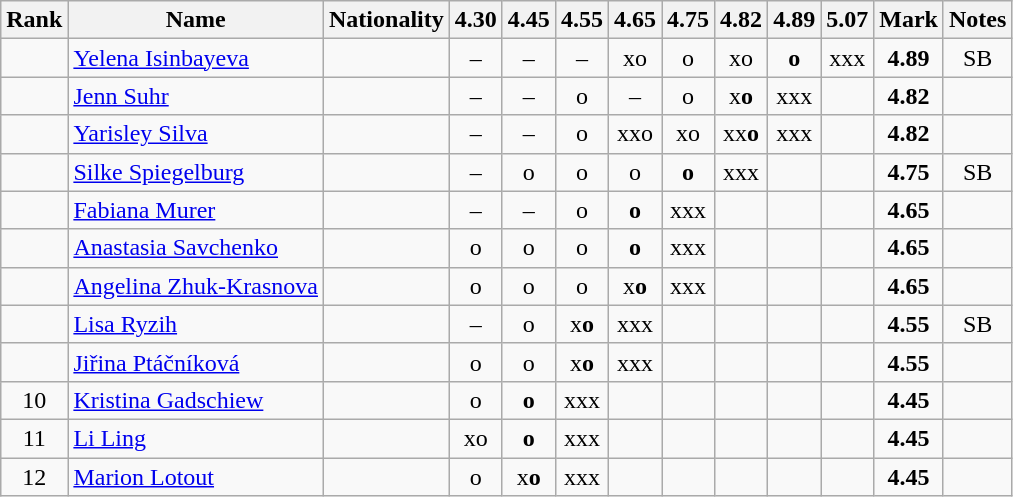<table class="wikitable sortable" style="text-align:center">
<tr>
<th>Rank</th>
<th>Name</th>
<th>Nationality</th>
<th>4.30</th>
<th>4.45</th>
<th>4.55</th>
<th>4.65</th>
<th>4.75</th>
<th>4.82</th>
<th>4.89</th>
<th>5.07</th>
<th>Mark</th>
<th>Notes</th>
</tr>
<tr>
<td></td>
<td align=left><a href='#'>Yelena Isinbayeva</a></td>
<td align=left></td>
<td>–</td>
<td>–</td>
<td>–</td>
<td>xo</td>
<td>o</td>
<td>xo</td>
<td><strong>o</strong></td>
<td>xxx</td>
<td><strong>4.89</strong></td>
<td>SB</td>
</tr>
<tr>
<td></td>
<td align=left><a href='#'>Jenn Suhr</a></td>
<td align=left></td>
<td>–</td>
<td>–</td>
<td>o</td>
<td>–</td>
<td>o</td>
<td>x<strong>o</strong></td>
<td>xxx</td>
<td></td>
<td><strong>4.82</strong></td>
<td></td>
</tr>
<tr>
<td></td>
<td align=left><a href='#'>Yarisley Silva</a></td>
<td align=left></td>
<td>–</td>
<td>–</td>
<td>o</td>
<td>xxo</td>
<td>xo</td>
<td>xx<strong>o</strong></td>
<td>xxx</td>
<td></td>
<td><strong>4.82</strong></td>
<td></td>
</tr>
<tr>
<td></td>
<td align=left><a href='#'>Silke Spiegelburg</a></td>
<td align=left></td>
<td>–</td>
<td>o</td>
<td>o</td>
<td>o</td>
<td><strong>o</strong></td>
<td>xxx</td>
<td></td>
<td></td>
<td><strong>4.75</strong></td>
<td>SB</td>
</tr>
<tr>
<td></td>
<td align=left><a href='#'>Fabiana Murer</a></td>
<td align=left></td>
<td>–</td>
<td>–</td>
<td>o</td>
<td><strong>o</strong></td>
<td>xxx</td>
<td></td>
<td></td>
<td></td>
<td><strong>4.65</strong></td>
<td></td>
</tr>
<tr>
<td></td>
<td align=left><a href='#'>Anastasia Savchenko</a></td>
<td align=left></td>
<td>o</td>
<td>o</td>
<td>o</td>
<td><strong>o</strong></td>
<td>xxx</td>
<td></td>
<td></td>
<td></td>
<td><strong>4.65</strong></td>
<td></td>
</tr>
<tr>
<td></td>
<td align=left><a href='#'>Angelina Zhuk-Krasnova</a></td>
<td align=left></td>
<td>o</td>
<td>o</td>
<td>o</td>
<td>x<strong>o</strong></td>
<td>xxx</td>
<td></td>
<td></td>
<td></td>
<td><strong>4.65</strong></td>
<td></td>
</tr>
<tr>
<td></td>
<td align=left><a href='#'>Lisa Ryzih</a></td>
<td align=left></td>
<td>–</td>
<td>o</td>
<td>x<strong>o</strong></td>
<td>xxx</td>
<td></td>
<td></td>
<td></td>
<td></td>
<td><strong>4.55</strong></td>
<td>SB</td>
</tr>
<tr>
<td></td>
<td align=left><a href='#'>Jiřina Ptáčníková</a></td>
<td align=left></td>
<td>o</td>
<td>o</td>
<td>x<strong>o</strong></td>
<td>xxx</td>
<td></td>
<td></td>
<td></td>
<td></td>
<td><strong>4.55</strong></td>
<td></td>
</tr>
<tr>
<td>10</td>
<td align=left><a href='#'>Kristina Gadschiew</a></td>
<td align=left></td>
<td>o</td>
<td><strong>o</strong></td>
<td>xxx</td>
<td></td>
<td></td>
<td></td>
<td></td>
<td></td>
<td><strong>4.45</strong></td>
<td></td>
</tr>
<tr>
<td>11</td>
<td align=left><a href='#'>Li Ling</a></td>
<td align=left></td>
<td>xo</td>
<td><strong>o</strong></td>
<td>xxx</td>
<td></td>
<td></td>
<td></td>
<td></td>
<td></td>
<td><strong>4.45</strong></td>
<td></td>
</tr>
<tr>
<td>12</td>
<td align=left><a href='#'>Marion Lotout</a></td>
<td align=left></td>
<td>o</td>
<td>x<strong>o</strong></td>
<td>xxx</td>
<td></td>
<td></td>
<td></td>
<td></td>
<td></td>
<td><strong>4.45</strong></td>
<td></td>
</tr>
</table>
